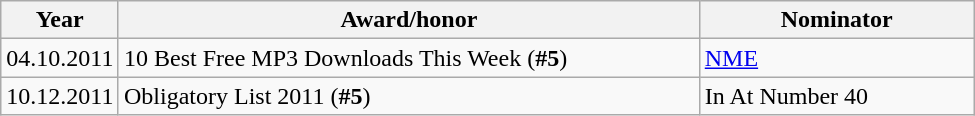<table class="wikitable sortable"  style="table-layout:fixed; width:650px;">
<tr>
<th width="60">Year</th>
<th style="width:325px;">Award/honor</th>
<th style="width:150px;">Nominator</th>
</tr>
<tr>
<td style="text-align:center;">04.10.2011</td>
<td>10 Best Free MP3 Downloads This Week (<strong>#5</strong>)</td>
<td><a href='#'>NME</a></td>
</tr>
<tr>
<td style="text-align:center;">10.12.2011</td>
<td>Obligatory List 2011 (<strong>#5</strong>)</td>
<td>In At Number 40</td>
</tr>
</table>
